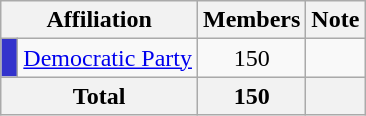<table class="wikitable">
<tr>
<th colspan="2" align="center" valign="bottom">Affiliation</th>
<th valign="bottom">Members</th>
<th valign="bottom">Note</th>
</tr>
<tr>
<td bgcolor="#3333CC"> </td>
<td><a href='#'>Democratic Party</a></td>
<td align="center">150</td>
<td></td>
</tr>
<tr>
<th colspan="2" align="center"><strong>Total</strong></th>
<th align="center"><strong>150</strong></th>
<th></th>
</tr>
</table>
